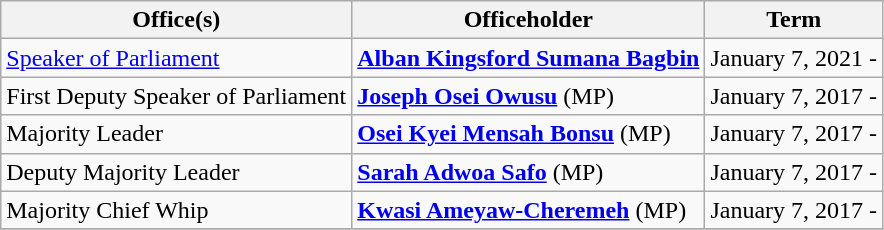<table class="wikitable">
<tr>
<th>Office(s)</th>
<th>Officeholder</th>
<th>Term</th>
</tr>
<tr p>
<td><a href='#'>Speaker of Parliament</a></td>
<td><strong><a href='#'>Alban Kingsford Sumana Bagbin</a></strong></td>
<td>January 7, 2021 -</td>
</tr>
<tr>
<td>First Deputy Speaker of Parliament</td>
<td><strong><a href='#'>Joseph Osei Owusu</a></strong> (MP)</td>
<td>January 7, 2017 -</td>
</tr>
<tr>
<td>Majority Leader</td>
<td><strong><a href='#'>Osei Kyei Mensah Bonsu</a></strong> (MP)</td>
<td>January 7, 2017 -</td>
</tr>
<tr>
<td>Deputy Majority Leader</td>
<td><strong><a href='#'>Sarah Adwoa Safo</a></strong> (MP)</td>
<td>January 7, 2017 -</td>
</tr>
<tr>
<td>Majority Chief Whip</td>
<td><strong><a href='#'>Kwasi Ameyaw-Cheremeh</a></strong> (MP)</td>
<td>January 7, 2017 -</td>
</tr>
<tr>
</tr>
</table>
